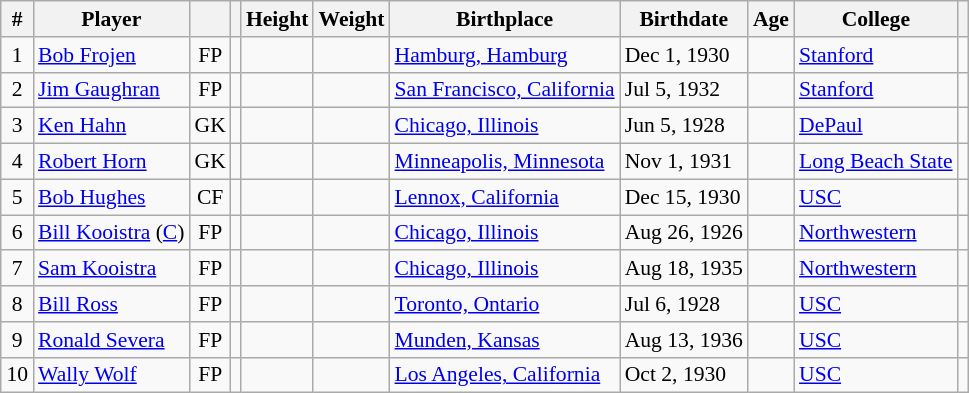<table class="wikitable sortable" style="text-align: left; font-size: 90%; margin-left: 1em;">
<tr>
<th>#</th>
<th>Player</th>
<th></th>
<th></th>
<th>Height</th>
<th>Weight</th>
<th>Birthplace</th>
<th>Birthdate</th>
<th>Age</th>
<th>College</th>
<th></th>
</tr>
<tr>
<td style="text-align: center;">1</td>
<td data-sort-value="Frojen, Bob"><a href='#'>Bob Frojen</a></td>
<td style="text-align: center;">FP</td>
<td style="text-align: center;"></td>
<td></td>
<td></td>
<td> <a href='#'>Hamburg, Hamburg</a></td>
<td>Dec 1, 1930</td>
<td></td>
<td><a href='#'>Stanford</a></td>
<td></td>
</tr>
<tr>
<td style="text-align: center;">2</td>
<td data-sort-value="Gaughran, Jim"><a href='#'>Jim Gaughran</a></td>
<td style="text-align: center;">FP</td>
<td style="text-align: center;"></td>
<td></td>
<td></td>
<td> <a href='#'>San Francisco, California</a></td>
<td>Jul 5, 1932</td>
<td></td>
<td><a href='#'>Stanford</a></td>
<td></td>
</tr>
<tr>
<td style="text-align: center;">3</td>
<td data-sort-value="Hahn, Ken"><a href='#'>Ken Hahn</a></td>
<td style="text-align: center;">GK</td>
<td style="text-align: center;"></td>
<td></td>
<td></td>
<td> <a href='#'>Chicago, Illinois</a></td>
<td>Jun 5, 1928</td>
<td></td>
<td><a href='#'>DePaul</a></td>
<td></td>
</tr>
<tr>
<td style="text-align: center;">4</td>
<td data-sort-value="Horn, Robert"><a href='#'>Robert Horn</a></td>
<td style="text-align: center;">GK</td>
<td style="text-align: center;"></td>
<td></td>
<td></td>
<td> <a href='#'>Minneapolis, Minnesota</a></td>
<td>Nov 1, 1931</td>
<td></td>
<td><a href='#'>Long Beach State</a></td>
<td></td>
</tr>
<tr>
<td style="text-align: center;">5</td>
<td data-sort-value="Hughes, Bob"><a href='#'>Bob Hughes</a></td>
<td style="text-align: center;">CF</td>
<td style="text-align: center;"></td>
<td></td>
<td></td>
<td> <a href='#'>Lennox, California</a></td>
<td>Dec 15, 1930</td>
<td></td>
<td><a href='#'>USC</a></td>
<td></td>
</tr>
<tr>
<td style="text-align: center;">6</td>
<td data-sort-value="Kooistra, Bill"><a href='#'>Bill Kooistra</a> (<a href='#'>C</a>)</td>
<td style="text-align: center;">FP</td>
<td style="text-align: center;"></td>
<td></td>
<td></td>
<td> <a href='#'>Chicago, Illinois</a></td>
<td>Aug 26, 1926</td>
<td></td>
<td><a href='#'>Northwestern</a></td>
<td></td>
</tr>
<tr>
<td style="text-align: center;">7</td>
<td data-sort-value="Kooistra, Sam"><a href='#'>Sam Kooistra</a></td>
<td style="text-align: center;">FP</td>
<td style="text-align: center;"></td>
<td></td>
<td></td>
<td> <a href='#'>Chicago, Illinois</a></td>
<td>Aug 18, 1935</td>
<td></td>
<td><a href='#'>Northwestern</a></td>
<td></td>
</tr>
<tr>
<td style="text-align: center;">8</td>
<td data-sort-value="Ross, Bill"><a href='#'>Bill Ross</a></td>
<td style="text-align: center;">FP</td>
<td style="text-align: center;"></td>
<td></td>
<td></td>
<td> <a href='#'>Toronto, Ontario</a></td>
<td>Jul 6, 1928</td>
<td></td>
<td><a href='#'>USC</a></td>
<td></td>
</tr>
<tr>
<td style="text-align: center;">9</td>
<td data-sort-value="Severa, Ronald"><a href='#'>Ronald Severa</a></td>
<td style="text-align: center;">FP</td>
<td style="text-align: center;"></td>
<td></td>
<td></td>
<td> <a href='#'>Munden, Kansas</a></td>
<td>Aug 13, 1936</td>
<td></td>
<td><a href='#'>USC</a></td>
<td></td>
</tr>
<tr>
<td style="text-align: center;">10</td>
<td data-sort-value="Wolf, Wally"><a href='#'>Wally Wolf</a></td>
<td style="text-align: center;">FP</td>
<td style="text-align: center;"></td>
<td></td>
<td></td>
<td> <a href='#'>Los Angeles, California</a></td>
<td>Oct 2, 1930</td>
<td></td>
<td><a href='#'>USC</a></td>
<td></td>
</tr>
</table>
